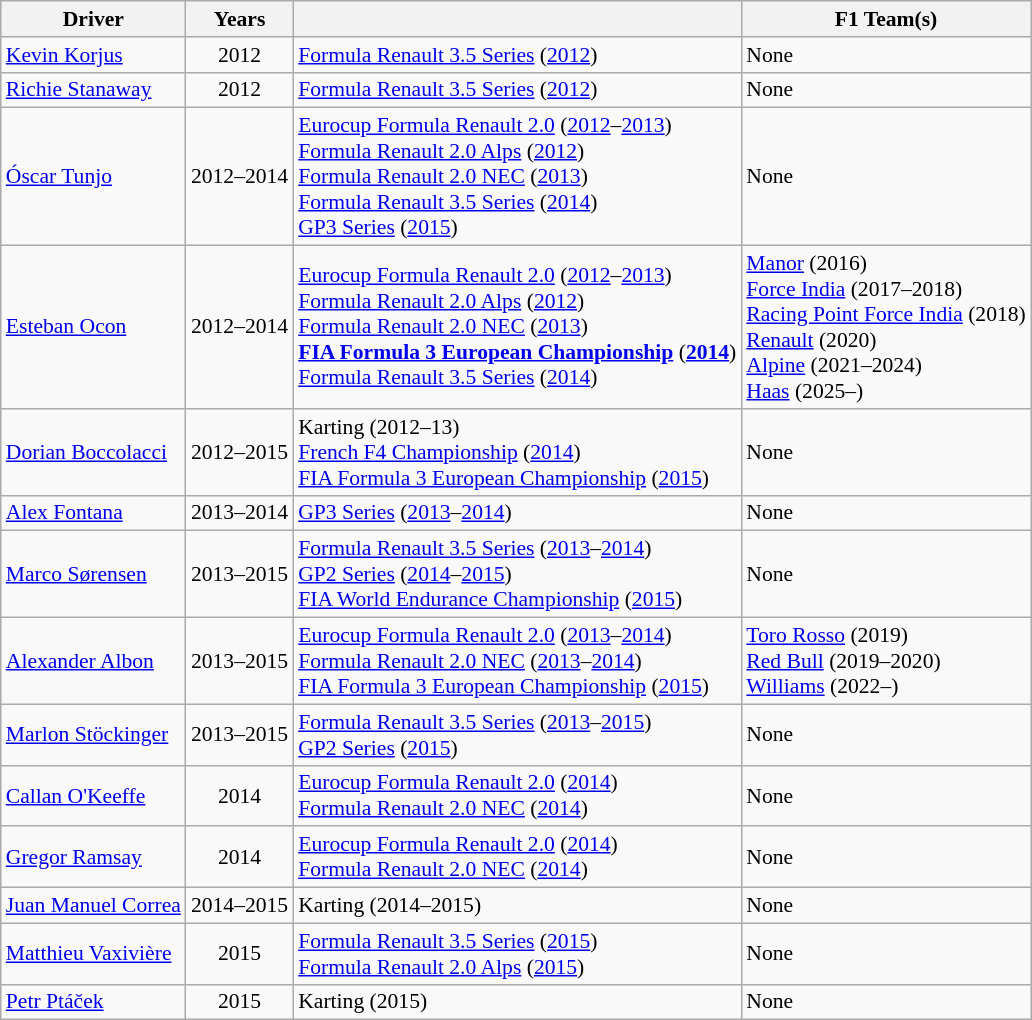<table class="wikitable sortable" border="1" style="font-size: 90%;">
<tr>
<th>Driver</th>
<th>Years</th>
<th class="unsortable"></th>
<th>F1 Team(s)</th>
</tr>
<tr>
<td> <a href='#'>Kevin Korjus</a></td>
<td align="center">2012</td>
<td><a href='#'>Formula Renault 3.5 Series</a> (<a href='#'>2012</a>)</td>
<td>None</td>
</tr>
<tr>
<td> <a href='#'>Richie Stanaway</a></td>
<td align="center">2012</td>
<td><a href='#'>Formula Renault 3.5 Series</a> (<a href='#'>2012</a>)</td>
<td>None</td>
</tr>
<tr>
<td> <a href='#'>Óscar Tunjo</a></td>
<td align="center">2012–2014</td>
<td><a href='#'>Eurocup Formula Renault 2.0</a> (<a href='#'>2012</a>–<a href='#'>2013</a>)<br><a href='#'>Formula Renault 2.0 Alps</a> (<a href='#'>2012</a>)<br><a href='#'>Formula Renault 2.0 NEC</a> (<a href='#'>2013</a>)<br><a href='#'>Formula Renault 3.5 Series</a> (<a href='#'>2014</a>)<br><a href='#'>GP3 Series</a> (<a href='#'>2015</a>)</td>
<td>None</td>
</tr>
<tr>
<td> <a href='#'>Esteban Ocon</a></td>
<td align="center">2012–2014</td>
<td><a href='#'>Eurocup Formula Renault 2.0</a> (<a href='#'>2012</a>–<a href='#'>2013</a>)<br><a href='#'>Formula Renault 2.0 Alps</a> (<a href='#'>2012</a>)<br><a href='#'>Formula Renault 2.0 NEC</a> (<a href='#'>2013</a>)<br><strong><a href='#'>FIA Formula 3 European Championship</a></strong> (<strong><a href='#'>2014</a></strong>)<br><a href='#'>Formula Renault 3.5 Series</a> (<a href='#'>2014</a>)</td>
<td><a href='#'>Manor</a> (2016)<br><a href='#'>Force India</a> (2017–2018)<br><a href='#'>Racing Point Force India</a> (2018)<br><a href='#'>Renault</a> (2020)<br><a href='#'>Alpine</a> (2021–2024)<br><a href='#'>Haas</a> (2025–)</td>
</tr>
<tr>
<td> <a href='#'>Dorian Boccolacci</a></td>
<td align="center">2012–2015</td>
<td>Karting (2012–13)<br><a href='#'>French F4 Championship</a> (<a href='#'>2014</a>)<br><a href='#'>FIA Formula 3 European Championship</a> (<a href='#'>2015</a>)</td>
<td>None</td>
</tr>
<tr>
<td> <a href='#'>Alex Fontana</a></td>
<td align="center">2013–2014</td>
<td><a href='#'>GP3 Series</a> (<a href='#'>2013</a>–<a href='#'>2014</a>)</td>
<td>None</td>
</tr>
<tr>
<td> <a href='#'>Marco Sørensen</a></td>
<td align="center">2013–2015</td>
<td><a href='#'>Formula Renault 3.5 Series</a> (<a href='#'>2013</a>–<a href='#'>2014</a>)<br><a href='#'>GP2 Series</a> (<a href='#'>2014</a>–<a href='#'>2015</a>)<br><a href='#'>FIA World Endurance Championship</a> (<a href='#'>2015</a>)</td>
<td>None</td>
</tr>
<tr>
<td> <a href='#'>Alexander Albon</a></td>
<td align=center>2013–2015</td>
<td><a href='#'>Eurocup Formula Renault 2.0</a> (<a href='#'>2013</a>–<a href='#'>2014</a>)<br><a href='#'>Formula Renault 2.0 NEC</a> (<a href='#'>2013</a>–<a href='#'>2014</a>)<br><a href='#'>FIA Formula 3 European Championship</a> (<a href='#'>2015</a>)</td>
<td><a href='#'>Toro Rosso</a> (2019)<br><a href='#'>Red Bull</a> (2019–2020)<br><a href='#'>Williams</a> (2022–)</td>
</tr>
<tr>
<td> <a href='#'>Marlon Stöckinger</a></td>
<td align=center>2013–2015</td>
<td><a href='#'>Formula Renault 3.5 Series</a> (<a href='#'>2013</a>–<a href='#'>2015</a>)<br><a href='#'>GP2 Series</a> (<a href='#'>2015</a>)</td>
<td>None</td>
</tr>
<tr>
<td> <a href='#'>Callan O'Keeffe</a></td>
<td align="center">2014</td>
<td><a href='#'>Eurocup Formula Renault 2.0</a> (<a href='#'>2014</a>)<br><a href='#'>Formula Renault 2.0 NEC</a> (<a href='#'>2014</a>)</td>
<td>None</td>
</tr>
<tr>
<td> <a href='#'>Gregor Ramsay</a></td>
<td align="center">2014</td>
<td><a href='#'>Eurocup Formula Renault 2.0</a> (<a href='#'>2014</a>)<br><a href='#'>Formula Renault 2.0 NEC</a> (<a href='#'>2014</a>)</td>
<td>None</td>
</tr>
<tr>
<td> <a href='#'>Juan Manuel Correa</a></td>
<td align="center">2014–2015</td>
<td>Karting (2014–2015)</td>
<td>None</td>
</tr>
<tr>
<td> <a href='#'>Matthieu Vaxivière</a></td>
<td align=center>2015</td>
<td><a href='#'>Formula Renault 3.5 Series</a> (<a href='#'>2015</a>)<br><a href='#'>Formula Renault 2.0 Alps</a> (<a href='#'>2015</a>)</td>
<td>None</td>
</tr>
<tr>
<td> <a href='#'>Petr Ptáček</a></td>
<td align=center>2015</td>
<td>Karting (2015)</td>
<td>None</td>
</tr>
</table>
